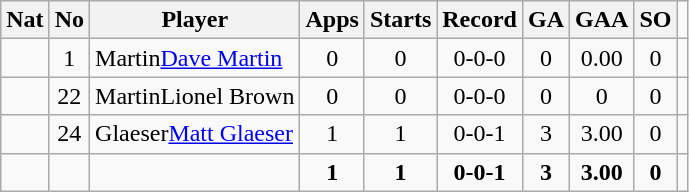<table | class="wikitable sortable">
<tr>
<th>Nat</th>
<th>No</th>
<th>Player</th>
<th>Apps</th>
<th>Starts</th>
<th>Record</th>
<th>GA</th>
<th>GAA</th>
<th>SO</th>
</tr>
<tr align=center>
<td></td>
<td>1</td>
<td align=left><span>Martin</span><a href='#'>Dave Martin</a></td>
<td>0</td>
<td>0</td>
<td>0-0-0</td>
<td>0</td>
<td>0.00</td>
<td>0</td>
<td align=left></td>
</tr>
<tr align=center>
<td></td>
<td>22</td>
<td align=left><span>Martin</span>Lionel Brown</td>
<td>0</td>
<td>0</td>
<td>0-0-0</td>
<td>0</td>
<td>0</td>
<td>0</td>
<td align=left></td>
</tr>
<tr align=center>
<td></td>
<td>24</td>
<td align=left><span>Glaeser</span><a href='#'>Matt Glaeser</a></td>
<td>1</td>
<td>1</td>
<td>0-0-1</td>
<td>3</td>
<td>3.00</td>
<td>0</td>
<td align=left></td>
</tr>
<tr style="text-align:center;" class="sortbottom">
<td></td>
<td></td>
<td></td>
<td><strong>1</strong></td>
<td><strong>1</strong></td>
<td><strong>0-0-1</strong></td>
<td><strong>3</strong></td>
<td><strong>3.00</strong></td>
<td><strong>0</strong></td>
</tr>
</table>
